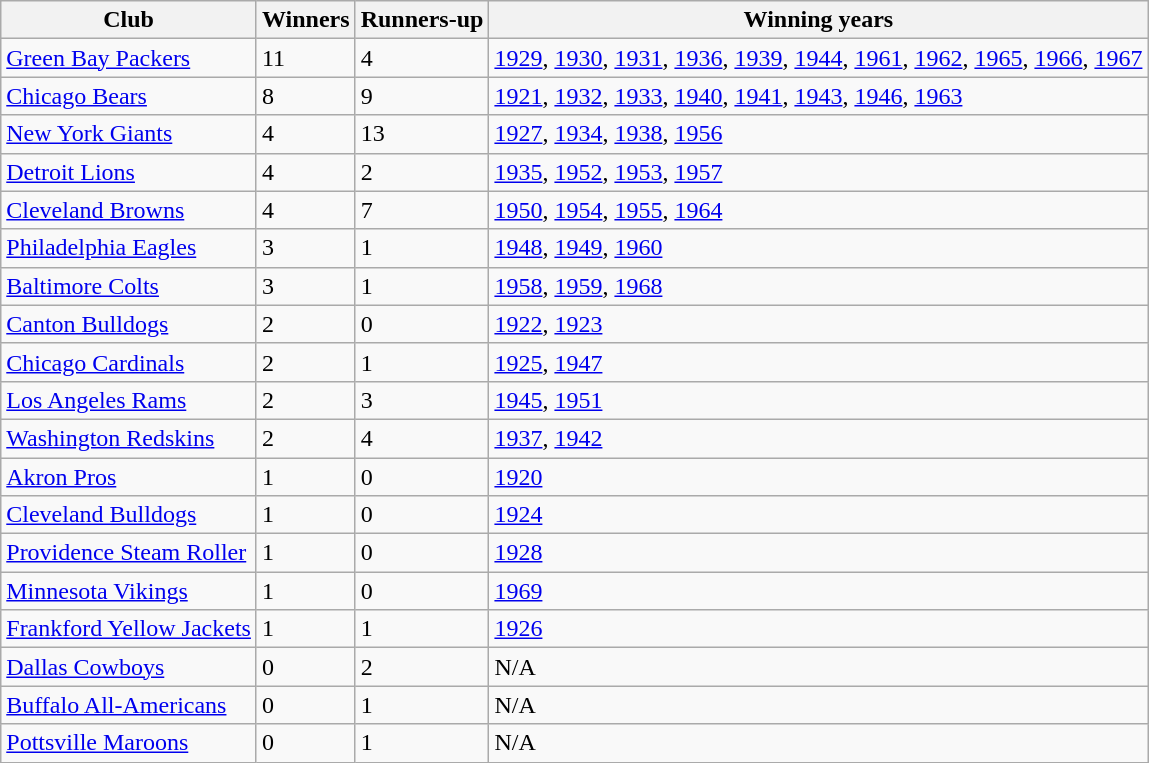<table class="plainrowheaders sortable wikitable">
<tr>
<th scope="col">Club</th>
<th scope="col">Winners</th>
<th scope="col">Runners-up</th>
<th scope="col">Winning years</th>
</tr>
<tr>
<td><a href='#'>Green Bay Packers</a></td>
<td>11</td>
<td>4</td>
<td><a href='#'>1929</a>, <a href='#'>1930</a>, <a href='#'>1931</a>, <a href='#'>1936</a>, <a href='#'>1939</a>, <a href='#'>1944</a>, <a href='#'>1961</a>, <a href='#'>1962</a>, <a href='#'>1965</a>, <a href='#'>1966</a>, <a href='#'>1967</a></td>
</tr>
<tr>
<td><a href='#'>Chicago Bears</a></td>
<td>8</td>
<td>9</td>
<td><a href='#'>1921</a>, <a href='#'>1932</a>, <a href='#'>1933</a>, <a href='#'>1940</a>, <a href='#'>1941</a>, <a href='#'>1943</a>, <a href='#'>1946</a>, <a href='#'>1963</a></td>
</tr>
<tr>
<td><a href='#'>New York Giants</a></td>
<td>4</td>
<td>13</td>
<td><a href='#'>1927</a>, <a href='#'>1934</a>, <a href='#'>1938</a>, <a href='#'>1956</a></td>
</tr>
<tr>
<td><a href='#'>Detroit Lions</a></td>
<td>4</td>
<td>2</td>
<td><a href='#'>1935</a>, <a href='#'>1952</a>, <a href='#'>1953</a>, <a href='#'>1957</a></td>
</tr>
<tr>
<td><a href='#'>Cleveland Browns</a></td>
<td>4</td>
<td>7</td>
<td><a href='#'>1950</a>, <a href='#'>1954</a>, <a href='#'>1955</a>, <a href='#'>1964</a></td>
</tr>
<tr>
<td><a href='#'>Philadelphia Eagles</a></td>
<td>3</td>
<td>1</td>
<td><a href='#'>1948</a>, <a href='#'>1949</a>, <a href='#'>1960</a></td>
</tr>
<tr>
<td><a href='#'>Baltimore Colts</a></td>
<td>3</td>
<td>1</td>
<td><a href='#'>1958</a>, <a href='#'>1959</a>, <a href='#'>1968</a></td>
</tr>
<tr>
<td><a href='#'>Canton Bulldogs</a></td>
<td>2</td>
<td>0</td>
<td><a href='#'>1922</a>, <a href='#'>1923</a></td>
</tr>
<tr>
<td><a href='#'>Chicago Cardinals</a></td>
<td>2</td>
<td>1</td>
<td><a href='#'>1925</a>, <a href='#'>1947</a></td>
</tr>
<tr>
<td><a href='#'>Los Angeles Rams</a></td>
<td>2</td>
<td>3</td>
<td><a href='#'>1945</a>, <a href='#'>1951</a></td>
</tr>
<tr>
<td><a href='#'>Washington Redskins</a></td>
<td>2</td>
<td>4</td>
<td><a href='#'>1937</a>, <a href='#'>1942</a></td>
</tr>
<tr>
<td><a href='#'>Akron Pros</a></td>
<td>1</td>
<td>0</td>
<td><a href='#'>1920</a></td>
</tr>
<tr>
<td><a href='#'>Cleveland Bulldogs</a></td>
<td>1</td>
<td>0</td>
<td><a href='#'>1924</a></td>
</tr>
<tr>
<td><a href='#'>Providence Steam Roller</a></td>
<td>1</td>
<td>0</td>
<td><a href='#'>1928</a></td>
</tr>
<tr>
<td><a href='#'>Minnesota Vikings</a></td>
<td>1</td>
<td>0</td>
<td><a href='#'>1969</a></td>
</tr>
<tr>
<td><a href='#'>Frankford Yellow Jackets</a></td>
<td>1</td>
<td>1</td>
<td><a href='#'>1926</a></td>
</tr>
<tr>
<td><a href='#'>Dallas Cowboys</a></td>
<td>0</td>
<td>2</td>
<td>N/A</td>
</tr>
<tr>
<td><a href='#'>Buffalo All-Americans</a></td>
<td>0</td>
<td>1</td>
<td>N/A</td>
</tr>
<tr>
<td><a href='#'>Pottsville Maroons</a></td>
<td>0</td>
<td>1</td>
<td>N/A</td>
</tr>
</table>
